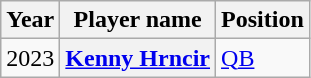<table class="wikitable">
<tr>
<th scope="col">Year</th>
<th scope="col">Player name</th>
<th scope="col">Position</th>
</tr>
<tr>
<td>2023</td>
<th scope="row"><a href='#'>Kenny Hrncir</a></th>
<td><a href='#'>QB</a></td>
</tr>
</table>
